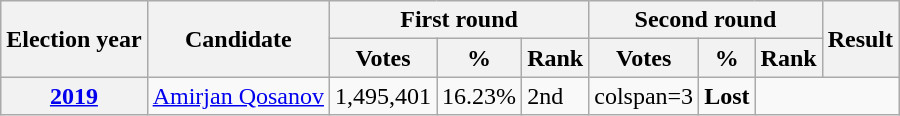<table class="wikitable">
<tr>
<th rowspan="2">Election year</th>
<th rowspan="2">Candidate</th>
<th colspan="3">First round</th>
<th colspan="3">Second round</th>
<th rowspan="2">Result</th>
</tr>
<tr>
<th>Votes</th>
<th>%</th>
<th>Rank</th>
<th>Votes</th>
<th>%</th>
<th>Rank</th>
</tr>
<tr>
<th><a href='#'>2019</a></th>
<td><a href='#'>Amirjan Qosanov</a></td>
<td>1,495,401</td>
<td>16.23%</td>
<td>2nd</td>
<td>colspan=3 </td>
<td><strong>Lost</strong> </td>
</tr>
</table>
